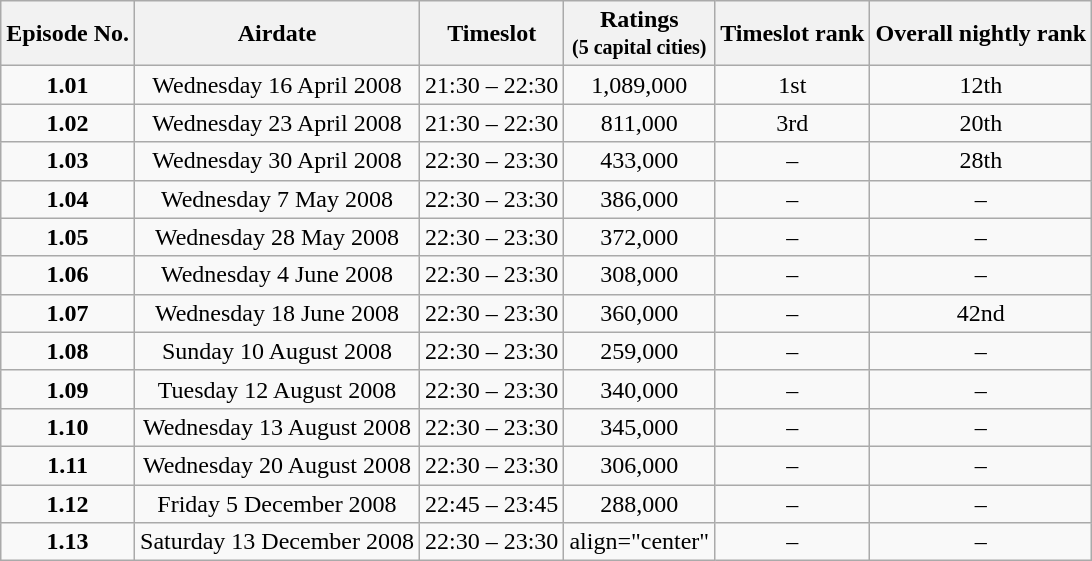<table class="wikitable sortable">
<tr>
<th>Episode No.</th>
<th>Airdate</th>
<th>Timeslot</th>
<th>Ratings<br><small>(5 capital cities)</small></th>
<th>Timeslot rank</th>
<th>Overall nightly rank</th>
</tr>
<tr>
<td align="center"><strong>1.01</strong></td>
<td align="center">Wednesday 16 April 2008</td>
<td align="center">21:30 – 22:30</td>
<td align="center">1,089,000</td>
<td align="center">1st</td>
<td align="center">12th</td>
</tr>
<tr>
<td align="center"><strong>1.02</strong></td>
<td align="center">Wednesday 23 April 2008</td>
<td align="center">21:30 – 22:30</td>
<td align="center">811,000</td>
<td align="center">3rd</td>
<td align="center">20th</td>
</tr>
<tr>
<td align="center"><strong>1.03</strong></td>
<td align="center">Wednesday 30 April 2008</td>
<td align="center">22:30 – 23:30</td>
<td align="center">433,000</td>
<td align="center">–</td>
<td align="center">28th</td>
</tr>
<tr>
<td align="center"><strong>1.04</strong></td>
<td align="center">Wednesday 7 May 2008</td>
<td align="center">22:30 – 23:30</td>
<td align="center">386,000</td>
<td align="center">–</td>
<td align="center">–</td>
</tr>
<tr>
<td align="center"><strong>1.05</strong></td>
<td align="center">Wednesday 28 May 2008</td>
<td align="center">22:30 – 23:30</td>
<td align="center">372,000</td>
<td align="center">–</td>
<td align="center">–</td>
</tr>
<tr>
<td align="center"><strong>1.06</strong></td>
<td align="center">Wednesday 4 June 2008</td>
<td align="center">22:30 – 23:30</td>
<td align="center">308,000</td>
<td align="center">–</td>
<td align="center">–</td>
</tr>
<tr>
<td align="center"><strong>1.07</strong></td>
<td align="center">Wednesday 18 June 2008</td>
<td align="center">22:30 – 23:30</td>
<td align="center">360,000</td>
<td align="center">–</td>
<td align="center">42nd</td>
</tr>
<tr>
<td align="center"><strong>1.08</strong></td>
<td align="center">Sunday 10 August 2008</td>
<td align="center">22:30 – 23:30</td>
<td align="center">259,000</td>
<td align="center">–</td>
<td align="center">–</td>
</tr>
<tr>
<td align="center"><strong>1.09</strong></td>
<td align="center">Tuesday 12 August 2008</td>
<td align="center">22:30 – 23:30</td>
<td align="center">340,000</td>
<td align="center">–</td>
<td align="center">–</td>
</tr>
<tr>
<td align="center"><strong>1.10</strong></td>
<td align="center">Wednesday 13 August 2008</td>
<td align="center">22:30 – 23:30</td>
<td align="center">345,000</td>
<td align="center">–</td>
<td align="center">–</td>
</tr>
<tr>
<td align="center"><strong>1.11</strong></td>
<td align="center">Wednesday 20 August 2008</td>
<td align="center">22:30 – 23:30</td>
<td align="center">306,000</td>
<td align="center">–</td>
<td align="center">–</td>
</tr>
<tr>
<td align="center"><strong>1.12</strong></td>
<td align="center">Friday 5 December 2008</td>
<td align="center">22:45 – 23:45</td>
<td align="center">288,000</td>
<td align="center">–</td>
<td align="center">–</td>
</tr>
<tr>
<td align="center"><strong>1.13</strong></td>
<td align="center">Saturday 13 December 2008</td>
<td align="center">22:30 – 23:30</td>
<td>align="center" </td>
<td align="center">–</td>
<td align="center">–</td>
</tr>
</table>
